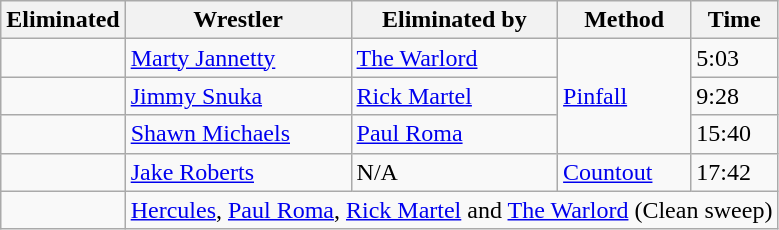<table class="wikitable sortable">
<tr>
<th>Eliminated</th>
<th>Wrestler</th>
<th>Eliminated by</th>
<th>Method</th>
<th>Time</th>
</tr>
<tr>
<td></td>
<td><a href='#'>Marty Jannetty</a></td>
<td><a href='#'>The Warlord</a></td>
<td rowspan="3"><a href='#'>Pinfall</a></td>
<td>5:03</td>
</tr>
<tr>
<td></td>
<td><a href='#'>Jimmy Snuka</a></td>
<td><a href='#'>Rick Martel</a></td>
<td>9:28</td>
</tr>
<tr>
<td></td>
<td><a href='#'>Shawn Michaels</a></td>
<td><a href='#'>Paul Roma</a></td>
<td>15:40</td>
</tr>
<tr>
<td></td>
<td><a href='#'>Jake Roberts</a></td>
<td>N/A</td>
<td><a href='#'>Countout</a></td>
<td>17:42</td>
</tr>
<tr>
<td></td>
<td colspan="4"><a href='#'>Hercules</a>, <a href='#'>Paul Roma</a>, <a href='#'>Rick Martel</a> and <a href='#'>The Warlord</a> (Clean sweep)</td>
</tr>
</table>
